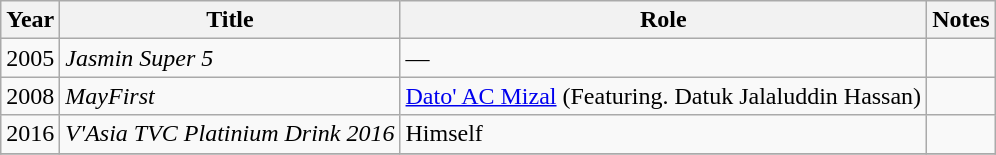<table class="wikitable">
<tr>
<th>Year</th>
<th>Title</th>
<th>Role</th>
<th class="unsortable">Notes</th>
</tr>
<tr>
<td>2005</td>
<td><em>Jasmin Super 5</em></td>
<td>—</td>
<td></td>
</tr>
<tr>
<td>2008</td>
<td><em>MayFirst</em></td>
<td><a href='#'>Dato' AC Mizal</a> (Featuring. Datuk Jalaluddin Hassan)</td>
<td></td>
</tr>
<tr>
<td>2016</td>
<td><em>V'Asia TVC Platinium Drink 2016</em></td>
<td>Himself</td>
<td></td>
</tr>
<tr>
</tr>
</table>
